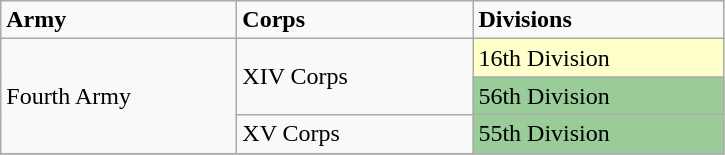<table class="wikitable">
<tr>
<td width="150pt"><strong>Army</strong></td>
<td width="150pt"><strong>Corps</strong></td>
<td width="160pt"><strong>Divisions</strong></td>
</tr>
<tr>
<td rowspan="3">Fourth Army</td>
<td rowspan="2">XIV Corps</td>
<td style="background:#FFFFCC;">16th Division</td>
</tr>
<tr>
<td style="background:#99CC99">56th Division</td>
</tr>
<tr>
<td>XV Corps</td>
<td style="background:#99CC99">55th Division</td>
</tr>
<tr>
</tr>
</table>
